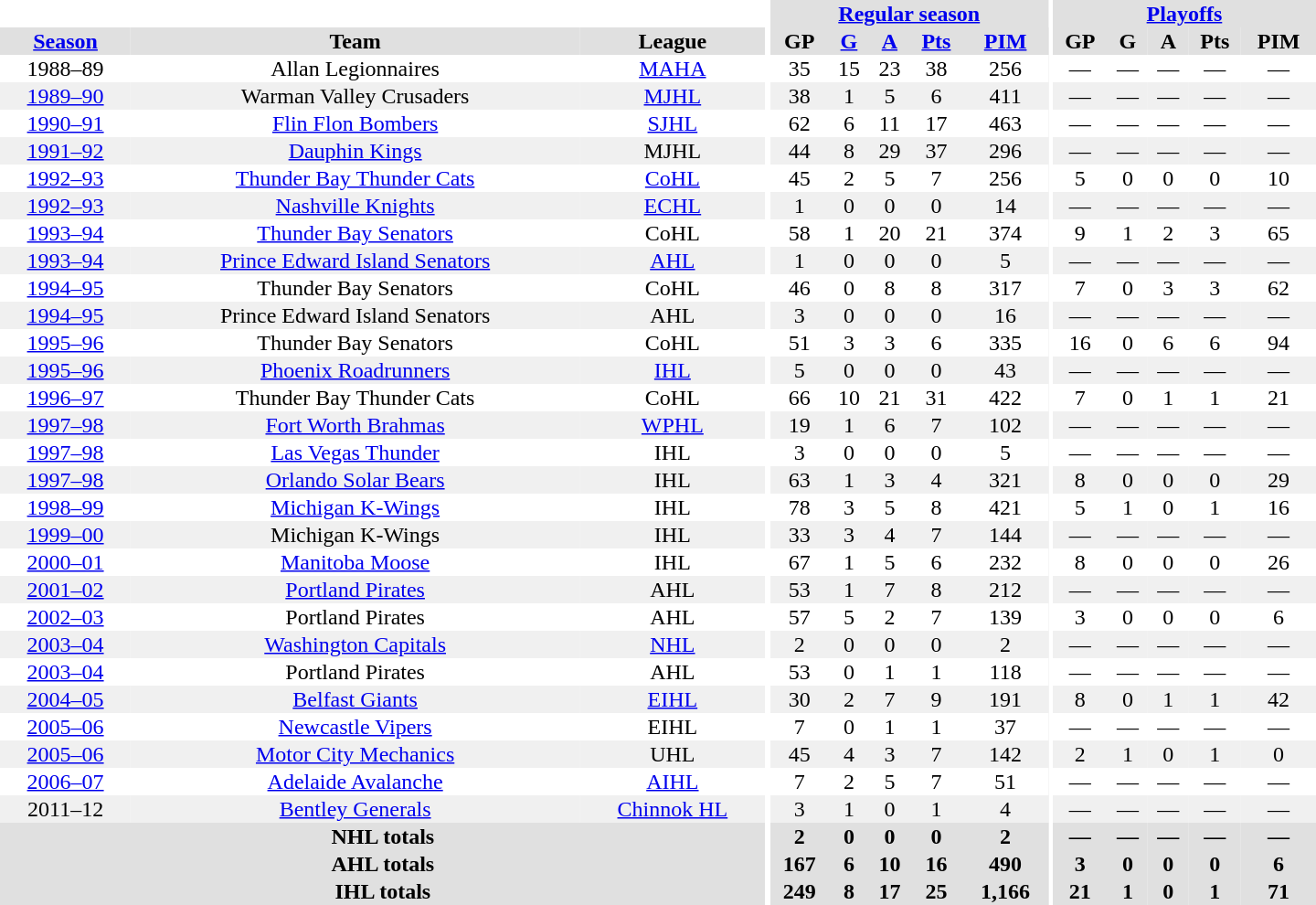<table border="0" cellpadding="1" cellspacing="0" style="text-align:center; width:60em">
<tr bgcolor="#e0e0e0">
<th colspan="3" bgcolor="#ffffff"></th>
<th rowspan="99" bgcolor="#ffffff"></th>
<th colspan="5"><a href='#'>Regular season</a></th>
<th rowspan="99" bgcolor="#ffffff"></th>
<th colspan="5"><a href='#'>Playoffs</a></th>
</tr>
<tr bgcolor="#e0e0e0">
<th><a href='#'>Season</a></th>
<th>Team</th>
<th>League</th>
<th>GP</th>
<th><a href='#'>G</a></th>
<th><a href='#'>A</a></th>
<th><a href='#'>Pts</a></th>
<th><a href='#'>PIM</a></th>
<th>GP</th>
<th>G</th>
<th>A</th>
<th>Pts</th>
<th>PIM</th>
</tr>
<tr>
<td>1988–89</td>
<td>Allan Legionnaires</td>
<td><a href='#'>MAHA</a></td>
<td>35</td>
<td>15</td>
<td>23</td>
<td>38</td>
<td>256</td>
<td>—</td>
<td>—</td>
<td>—</td>
<td>—</td>
<td>—</td>
</tr>
<tr bgcolor="#f0f0f0">
<td><a href='#'>1989–90</a></td>
<td>Warman Valley Crusaders</td>
<td><a href='#'>MJHL</a></td>
<td>38</td>
<td>1</td>
<td>5</td>
<td>6</td>
<td>411</td>
<td>—</td>
<td>—</td>
<td>—</td>
<td>—</td>
<td>—</td>
</tr>
<tr>
<td><a href='#'>1990–91</a></td>
<td><a href='#'>Flin Flon Bombers</a></td>
<td><a href='#'>SJHL</a></td>
<td>62</td>
<td>6</td>
<td>11</td>
<td>17</td>
<td>463</td>
<td>—</td>
<td>—</td>
<td>—</td>
<td>—</td>
<td>—</td>
</tr>
<tr bgcolor="#f0f0f0">
<td><a href='#'>1991–92</a></td>
<td><a href='#'>Dauphin Kings</a></td>
<td>MJHL</td>
<td>44</td>
<td>8</td>
<td>29</td>
<td>37</td>
<td>296</td>
<td>—</td>
<td>—</td>
<td>—</td>
<td>—</td>
<td>—</td>
</tr>
<tr>
<td><a href='#'>1992–93</a></td>
<td><a href='#'>Thunder Bay Thunder Cats</a></td>
<td><a href='#'>CoHL</a></td>
<td>45</td>
<td>2</td>
<td>5</td>
<td>7</td>
<td>256</td>
<td>5</td>
<td>0</td>
<td>0</td>
<td>0</td>
<td>10</td>
</tr>
<tr bgcolor="#f0f0f0">
<td><a href='#'>1992–93</a></td>
<td><a href='#'>Nashville Knights</a></td>
<td><a href='#'>ECHL</a></td>
<td>1</td>
<td>0</td>
<td>0</td>
<td>0</td>
<td>14</td>
<td>—</td>
<td>—</td>
<td>—</td>
<td>—</td>
<td>—</td>
</tr>
<tr>
<td><a href='#'>1993–94</a></td>
<td><a href='#'>Thunder Bay Senators</a></td>
<td>CoHL</td>
<td>58</td>
<td>1</td>
<td>20</td>
<td>21</td>
<td>374</td>
<td>9</td>
<td>1</td>
<td>2</td>
<td>3</td>
<td>65</td>
</tr>
<tr bgcolor="#f0f0f0">
<td><a href='#'>1993–94</a></td>
<td><a href='#'>Prince Edward Island Senators</a></td>
<td><a href='#'>AHL</a></td>
<td>1</td>
<td>0</td>
<td>0</td>
<td>0</td>
<td>5</td>
<td>—</td>
<td>—</td>
<td>—</td>
<td>—</td>
<td>—</td>
</tr>
<tr>
<td><a href='#'>1994–95</a></td>
<td>Thunder Bay Senators</td>
<td>CoHL</td>
<td>46</td>
<td>0</td>
<td>8</td>
<td>8</td>
<td>317</td>
<td>7</td>
<td>0</td>
<td>3</td>
<td>3</td>
<td>62</td>
</tr>
<tr bgcolor="#f0f0f0">
<td><a href='#'>1994–95</a></td>
<td>Prince Edward Island Senators</td>
<td>AHL</td>
<td>3</td>
<td>0</td>
<td>0</td>
<td>0</td>
<td>16</td>
<td>—</td>
<td>—</td>
<td>—</td>
<td>—</td>
<td>—</td>
</tr>
<tr>
<td><a href='#'>1995–96</a></td>
<td>Thunder Bay Senators</td>
<td>CoHL</td>
<td>51</td>
<td>3</td>
<td>3</td>
<td>6</td>
<td>335</td>
<td>16</td>
<td>0</td>
<td>6</td>
<td>6</td>
<td>94</td>
</tr>
<tr bgcolor="#f0f0f0">
<td><a href='#'>1995–96</a></td>
<td><a href='#'>Phoenix Roadrunners</a></td>
<td><a href='#'>IHL</a></td>
<td>5</td>
<td>0</td>
<td>0</td>
<td>0</td>
<td>43</td>
<td>—</td>
<td>—</td>
<td>—</td>
<td>—</td>
<td>—</td>
</tr>
<tr>
<td><a href='#'>1996–97</a></td>
<td>Thunder Bay Thunder Cats</td>
<td>CoHL</td>
<td>66</td>
<td>10</td>
<td>21</td>
<td>31</td>
<td>422</td>
<td>7</td>
<td>0</td>
<td>1</td>
<td>1</td>
<td>21</td>
</tr>
<tr bgcolor="#f0f0f0">
<td><a href='#'>1997–98</a></td>
<td><a href='#'>Fort Worth Brahmas</a></td>
<td><a href='#'>WPHL</a></td>
<td>19</td>
<td>1</td>
<td>6</td>
<td>7</td>
<td>102</td>
<td>—</td>
<td>—</td>
<td>—</td>
<td>—</td>
<td>—</td>
</tr>
<tr>
<td><a href='#'>1997–98</a></td>
<td><a href='#'>Las Vegas Thunder</a></td>
<td>IHL</td>
<td>3</td>
<td>0</td>
<td>0</td>
<td>0</td>
<td>5</td>
<td>—</td>
<td>—</td>
<td>—</td>
<td>—</td>
<td>—</td>
</tr>
<tr bgcolor="#f0f0f0">
<td><a href='#'>1997–98</a></td>
<td><a href='#'>Orlando Solar Bears</a></td>
<td>IHL</td>
<td>63</td>
<td>1</td>
<td>3</td>
<td>4</td>
<td>321</td>
<td>8</td>
<td>0</td>
<td>0</td>
<td>0</td>
<td>29</td>
</tr>
<tr>
<td><a href='#'>1998–99</a></td>
<td><a href='#'>Michigan K-Wings</a></td>
<td>IHL</td>
<td>78</td>
<td>3</td>
<td>5</td>
<td>8</td>
<td>421</td>
<td>5</td>
<td>1</td>
<td>0</td>
<td>1</td>
<td>16</td>
</tr>
<tr bgcolor="#f0f0f0">
<td><a href='#'>1999–00</a></td>
<td>Michigan K-Wings</td>
<td>IHL</td>
<td>33</td>
<td>3</td>
<td>4</td>
<td>7</td>
<td>144</td>
<td>—</td>
<td>—</td>
<td>—</td>
<td>—</td>
<td>—</td>
</tr>
<tr>
<td><a href='#'>2000–01</a></td>
<td><a href='#'>Manitoba Moose</a></td>
<td>IHL</td>
<td>67</td>
<td>1</td>
<td>5</td>
<td>6</td>
<td>232</td>
<td>8</td>
<td>0</td>
<td>0</td>
<td>0</td>
<td>26</td>
</tr>
<tr bgcolor="#f0f0f0">
<td><a href='#'>2001–02</a></td>
<td><a href='#'>Portland Pirates</a></td>
<td>AHL</td>
<td>53</td>
<td>1</td>
<td>7</td>
<td>8</td>
<td>212</td>
<td>—</td>
<td>—</td>
<td>—</td>
<td>—</td>
<td>—</td>
</tr>
<tr>
<td><a href='#'>2002–03</a></td>
<td>Portland Pirates</td>
<td>AHL</td>
<td>57</td>
<td>5</td>
<td>2</td>
<td>7</td>
<td>139</td>
<td>3</td>
<td>0</td>
<td>0</td>
<td>0</td>
<td>6</td>
</tr>
<tr bgcolor="#f0f0f0">
<td><a href='#'>2003–04</a></td>
<td><a href='#'>Washington Capitals</a></td>
<td><a href='#'>NHL</a></td>
<td>2</td>
<td>0</td>
<td>0</td>
<td>0</td>
<td>2</td>
<td>—</td>
<td>—</td>
<td>—</td>
<td>—</td>
<td>—</td>
</tr>
<tr>
<td><a href='#'>2003–04</a></td>
<td>Portland Pirates</td>
<td>AHL</td>
<td>53</td>
<td>0</td>
<td>1</td>
<td>1</td>
<td>118</td>
<td>—</td>
<td>—</td>
<td>—</td>
<td>—</td>
<td>—</td>
</tr>
<tr bgcolor="#f0f0f0">
<td><a href='#'>2004–05</a></td>
<td><a href='#'>Belfast Giants</a></td>
<td><a href='#'>EIHL</a></td>
<td>30</td>
<td>2</td>
<td>7</td>
<td>9</td>
<td>191</td>
<td>8</td>
<td>0</td>
<td>1</td>
<td>1</td>
<td>42</td>
</tr>
<tr>
<td><a href='#'>2005–06</a></td>
<td><a href='#'>Newcastle Vipers</a></td>
<td>EIHL</td>
<td>7</td>
<td>0</td>
<td>1</td>
<td>1</td>
<td>37</td>
<td>—</td>
<td>—</td>
<td>—</td>
<td>—</td>
<td>—</td>
</tr>
<tr bgcolor="#f0f0f0">
<td><a href='#'>2005–06</a></td>
<td><a href='#'>Motor City Mechanics</a></td>
<td>UHL</td>
<td>45</td>
<td>4</td>
<td>3</td>
<td>7</td>
<td>142</td>
<td>2</td>
<td>1</td>
<td>0</td>
<td>1</td>
<td>0</td>
</tr>
<tr>
<td><a href='#'>2006–07</a></td>
<td><a href='#'>Adelaide Avalanche</a></td>
<td><a href='#'>AIHL</a></td>
<td>7</td>
<td>2</td>
<td>5</td>
<td>7</td>
<td>51</td>
<td>—</td>
<td>—</td>
<td>—</td>
<td>—</td>
<td>—</td>
</tr>
<tr bgcolor="#f0f0f0">
<td>2011–12</td>
<td><a href='#'>Bentley Generals</a></td>
<td><a href='#'>Chinnok HL</a></td>
<td>3</td>
<td>1</td>
<td>0</td>
<td>1</td>
<td>4</td>
<td>—</td>
<td>—</td>
<td>—</td>
<td>—</td>
<td>—</td>
</tr>
<tr>
</tr>
<tr ALIGN="center" bgcolor="#e0e0e0">
<th colspan="3">NHL totals</th>
<th ALIGN="center">2</th>
<th ALIGN="center">0</th>
<th ALIGN="center">0</th>
<th ALIGN="center">0</th>
<th ALIGN="center">2</th>
<th ALIGN="center">—</th>
<th ALIGN="center">—</th>
<th ALIGN="center">—</th>
<th ALIGN="center">—</th>
<th ALIGN="center">—</th>
</tr>
<tr>
</tr>
<tr ALIGN="center" bgcolor="#e0e0e0">
<th colspan="3">AHL totals</th>
<th ALIGN="center">167</th>
<th ALIGN="center">6</th>
<th ALIGN="center">10</th>
<th ALIGN="center">16</th>
<th ALIGN="center">490</th>
<th ALIGN="center">3</th>
<th ALIGN="center">0</th>
<th ALIGN="center">0</th>
<th ALIGN="center">0</th>
<th ALIGN="center">6</th>
</tr>
<tr>
</tr>
<tr ALIGN="center" bgcolor="#e0e0e0">
<th colspan="3">IHL totals</th>
<th ALIGN="center">249</th>
<th ALIGN="center">8</th>
<th ALIGN="center">17</th>
<th ALIGN="center">25</th>
<th ALIGN="center">1,166</th>
<th ALIGN="center">21</th>
<th ALIGN="center">1</th>
<th ALIGN="center">0</th>
<th ALIGN="center">1</th>
<th ALIGN="center">71</th>
</tr>
</table>
